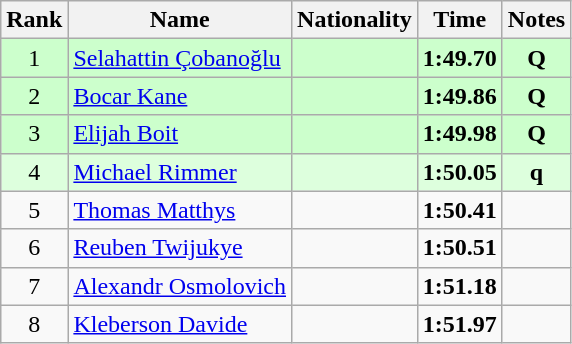<table class="wikitable sortable" style="text-align:center">
<tr>
<th>Rank</th>
<th>Name</th>
<th>Nationality</th>
<th>Time</th>
<th>Notes</th>
</tr>
<tr bgcolor=ccffcc>
<td>1</td>
<td align=left><a href='#'>Selahattin Çobanoğlu</a></td>
<td align=left></td>
<td><strong>1:49.70</strong></td>
<td><strong>Q</strong></td>
</tr>
<tr bgcolor=ccffcc>
<td>2</td>
<td align=left><a href='#'>Bocar Kane</a></td>
<td align=left></td>
<td><strong>1:49.86</strong></td>
<td><strong>Q</strong></td>
</tr>
<tr bgcolor=ccffcc>
<td>3</td>
<td align=left><a href='#'>Elijah Boit</a></td>
<td align=left></td>
<td><strong>1:49.98</strong></td>
<td><strong>Q</strong></td>
</tr>
<tr bgcolor=ddffdd>
<td>4</td>
<td align=left><a href='#'>Michael Rimmer</a></td>
<td align=left></td>
<td><strong>1:50.05</strong></td>
<td><strong>q</strong></td>
</tr>
<tr>
<td>5</td>
<td align=left><a href='#'>Thomas Matthys</a></td>
<td align=left></td>
<td><strong>1:50.41</strong></td>
<td></td>
</tr>
<tr>
<td>6</td>
<td align=left><a href='#'>Reuben Twijukye</a></td>
<td align=left></td>
<td><strong>1:50.51</strong></td>
<td></td>
</tr>
<tr>
<td>7</td>
<td align=left><a href='#'>Alexandr Osmolovich</a></td>
<td align=left></td>
<td><strong>1:51.18</strong></td>
<td></td>
</tr>
<tr>
<td>8</td>
<td align=left><a href='#'>Kleberson Davide</a></td>
<td align=left></td>
<td><strong>1:51.97</strong></td>
<td></td>
</tr>
</table>
